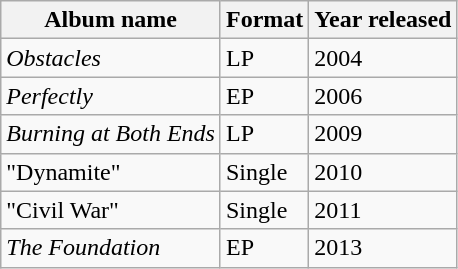<table class="wikitable">
<tr>
<th>Album name</th>
<th>Format</th>
<th>Year released</th>
</tr>
<tr>
<td><em>Obstacles</em></td>
<td>LP</td>
<td>2004</td>
</tr>
<tr>
<td><em>Perfectly</em></td>
<td>EP</td>
<td>2006</td>
</tr>
<tr>
<td><em>Burning at Both Ends</em></td>
<td>LP</td>
<td>2009</td>
</tr>
<tr>
<td>"Dynamite"</td>
<td>Single</td>
<td>2010</td>
</tr>
<tr>
<td>"Civil War"</td>
<td>Single</td>
<td>2011</td>
</tr>
<tr>
<td><em>The Foundation</em></td>
<td>EP</td>
<td>2013</td>
</tr>
</table>
